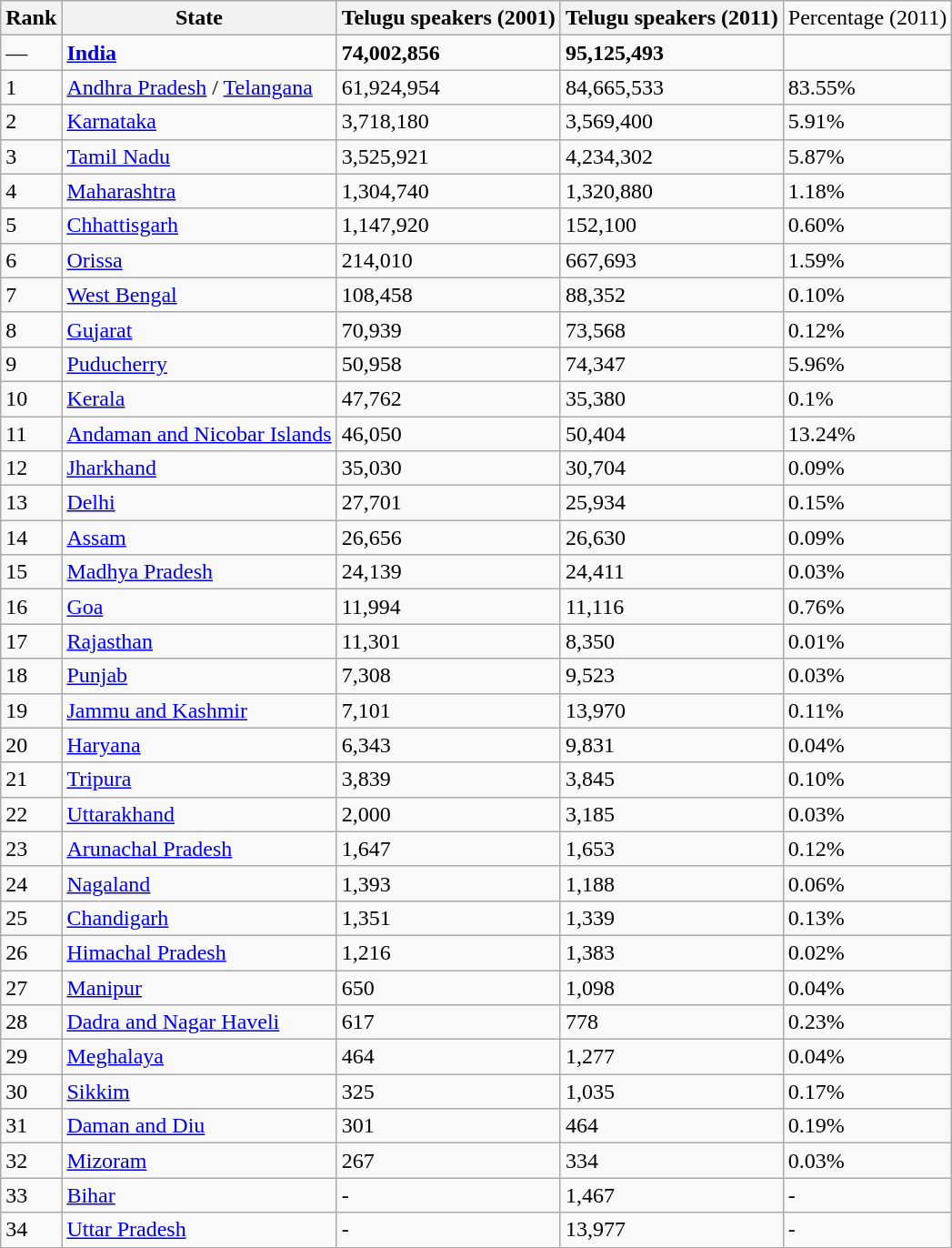<table class="wikitable sortable">
<tr>
<th>Rank</th>
<th>State</th>
<th>Telugu speakers (2001)</th>
<th>Telugu speakers (2011)</th>
<td>Percentage (2011)</td>
</tr>
<tr>
<td>—</td>
<td><strong><a href='#'>India</a></strong></td>
<td><strong>74,002,856</strong></td>
<td><strong>95,125,493</strong></td>
<td></td>
</tr>
<tr>
<td>1</td>
<td><a href='#'>Andhra Pradesh</a> / <a href='#'>Telangana</a></td>
<td>61,924,954</td>
<td>84,665,533</td>
<td>83.55%</td>
</tr>
<tr>
<td>2</td>
<td><a href='#'>Karnataka</a></td>
<td>3,718,180</td>
<td>3,569,400</td>
<td>5.91%</td>
</tr>
<tr>
<td>3</td>
<td><a href='#'>Tamil Nadu</a></td>
<td>3,525,921</td>
<td>4,234,302</td>
<td>5.87%</td>
</tr>
<tr>
<td>4</td>
<td><a href='#'>Maharashtra</a></td>
<td>1,304,740</td>
<td>1,320,880</td>
<td>1.18%</td>
</tr>
<tr>
<td>5</td>
<td><a href='#'>Chhattisgarh</a></td>
<td>1,147,920</td>
<td>152,100</td>
<td>0.60%</td>
</tr>
<tr>
<td>6</td>
<td><a href='#'>Orissa</a></td>
<td>214,010</td>
<td>667,693</td>
<td>1.59%</td>
</tr>
<tr>
<td>7</td>
<td><a href='#'>West Bengal</a></td>
<td>108,458</td>
<td>88,352</td>
<td>0.10%</td>
</tr>
<tr>
<td>8</td>
<td><a href='#'>Gujarat</a></td>
<td>70,939</td>
<td>73,568</td>
<td>0.12%</td>
</tr>
<tr>
<td>9</td>
<td><a href='#'>Puducherry</a></td>
<td>50,958</td>
<td>74,347</td>
<td>5.96%</td>
</tr>
<tr>
<td>10</td>
<td><a href='#'>Kerala</a></td>
<td>47,762</td>
<td>35,380</td>
<td>0.1%</td>
</tr>
<tr>
<td>11</td>
<td><a href='#'>Andaman and Nicobar Islands</a></td>
<td>46,050</td>
<td>50,404</td>
<td>13.24%</td>
</tr>
<tr>
<td>12</td>
<td><a href='#'>Jharkhand</a></td>
<td>35,030</td>
<td>30,704</td>
<td>0.09%</td>
</tr>
<tr>
<td>13</td>
<td><a href='#'>Delhi</a></td>
<td>27,701</td>
<td>25,934</td>
<td>0.15%</td>
</tr>
<tr>
<td>14</td>
<td><a href='#'>Assam</a></td>
<td>26,656</td>
<td>26,630</td>
<td>0.09%</td>
</tr>
<tr>
<td>15</td>
<td><a href='#'>Madhya Pradesh</a></td>
<td>24,139</td>
<td>24,411</td>
<td>0.03%</td>
</tr>
<tr>
<td>16</td>
<td><a href='#'>Goa</a></td>
<td>11,994</td>
<td>11,116</td>
<td>0.76%</td>
</tr>
<tr>
<td>17</td>
<td><a href='#'>Rajasthan</a></td>
<td>11,301</td>
<td>8,350</td>
<td>0.01%</td>
</tr>
<tr>
<td>18</td>
<td><a href='#'>Punjab</a></td>
<td>7,308</td>
<td>9,523</td>
<td>0.03%</td>
</tr>
<tr>
<td>19</td>
<td><a href='#'>Jammu and Kashmir</a></td>
<td>7,101</td>
<td>13,970</td>
<td>0.11%</td>
</tr>
<tr>
<td>20</td>
<td><a href='#'>Haryana</a></td>
<td>6,343</td>
<td>9,831</td>
<td>0.04%</td>
</tr>
<tr>
<td>21</td>
<td><a href='#'>Tripura</a></td>
<td>3,839</td>
<td>3,845</td>
<td>0.10%</td>
</tr>
<tr>
<td>22</td>
<td><a href='#'>Uttarakhand</a></td>
<td>2,000</td>
<td>3,185</td>
<td>0.03%</td>
</tr>
<tr>
<td>23</td>
<td><a href='#'>Arunachal Pradesh</a></td>
<td>1,647</td>
<td>1,653</td>
<td>0.12%</td>
</tr>
<tr>
<td>24</td>
<td><a href='#'>Nagaland</a></td>
<td>1,393</td>
<td>1,188</td>
<td>0.06%</td>
</tr>
<tr>
<td>25</td>
<td><a href='#'>Chandigarh</a></td>
<td>1,351</td>
<td>1,339</td>
<td>0.13%</td>
</tr>
<tr>
<td>26</td>
<td><a href='#'>Himachal Pradesh</a></td>
<td>1,216</td>
<td>1,383</td>
<td>0.02%</td>
</tr>
<tr>
<td>27</td>
<td><a href='#'>Manipur</a></td>
<td>650</td>
<td>1,098</td>
<td>0.04%</td>
</tr>
<tr>
<td>28</td>
<td><a href='#'>Dadra and Nagar Haveli</a></td>
<td>617</td>
<td>778</td>
<td>0.23%</td>
</tr>
<tr>
<td>29</td>
<td><a href='#'>Meghalaya</a></td>
<td>464</td>
<td>1,277</td>
<td>0.04%</td>
</tr>
<tr>
<td>30</td>
<td><a href='#'>Sikkim</a></td>
<td>325</td>
<td>1,035</td>
<td>0.17%</td>
</tr>
<tr>
<td>31</td>
<td><a href='#'>Daman and Diu</a></td>
<td>301</td>
<td>464</td>
<td>0.19%</td>
</tr>
<tr>
<td>32</td>
<td><a href='#'>Mizoram</a></td>
<td>267</td>
<td>334</td>
<td>0.03%</td>
</tr>
<tr>
<td>33</td>
<td><a href='#'>Bihar</a></td>
<td>-</td>
<td>1,467</td>
<td>-</td>
</tr>
<tr>
<td>34</td>
<td><a href='#'>Uttar Pradesh</a></td>
<td>-</td>
<td>13,977</td>
<td>-</td>
</tr>
</table>
